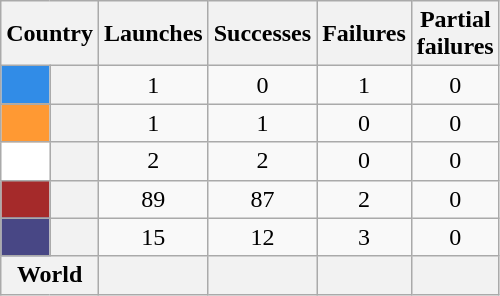<table class="wikitable sortable" style="text-align:center;">
<tr>
<th colspan=2>Country</th>
<th>Launches</th>
<th>Successes</th>
<th>Failures</th>
<th>Partial <br> failures</th>
</tr>
<tr>
<th scope=row style="background:#318ce7;"></th>
<th style="text-align:left;"></th>
<td>1</td>
<td>0</td>
<td>1</td>
<td>0</td>
</tr>
<tr>
<th scope=row style="background:#ff9933;"></th>
<th style="text-align:left;"></th>
<td>1</td>
<td>1</td>
<td>0</td>
<td>0</td>
</tr>
<tr>
<th scope=row style="background:#ffffff;"></th>
<th style="text-align:left;"></th>
<td>2</td>
<td>2</td>
<td>0</td>
<td>0</td>
</tr>
<tr>
<th scope=row style="background:#a52a2a;"></th>
<th style="text-align:left;"></th>
<td>89</td>
<td>87</td>
<td>2</td>
<td>0</td>
</tr>
<tr>
<th scope=row style="background:#484785;"></th>
<th style="text-align:left;"></th>
<td>15</td>
<td>12</td>
<td>3</td>
<td>0</td>
</tr>
<tr class="sortbottom">
<th colspan="2">World</th>
<th></th>
<th></th>
<th></th>
<th></th>
</tr>
</table>
